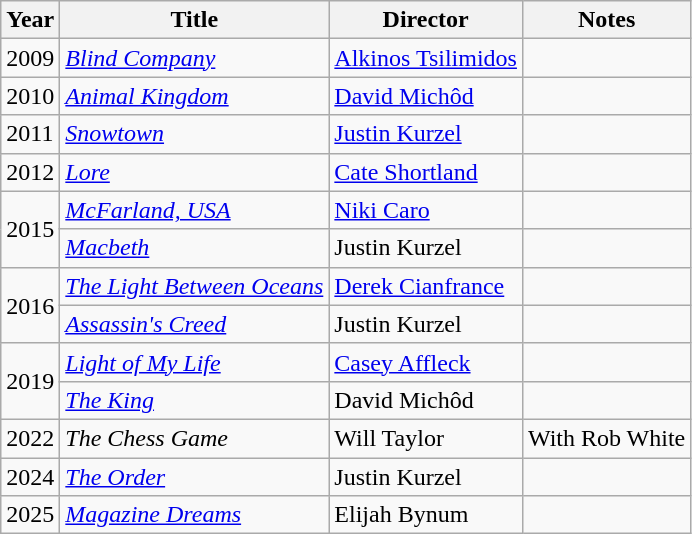<table class="wikitable">
<tr>
<th>Year</th>
<th>Title</th>
<th>Director</th>
<th>Notes</th>
</tr>
<tr>
<td>2009</td>
<td><em><a href='#'>Blind Company</a></em></td>
<td><a href='#'>Alkinos Tsilimidos</a></td>
<td></td>
</tr>
<tr>
<td>2010</td>
<td><em><a href='#'>Animal Kingdom</a></em></td>
<td><a href='#'>David Michôd</a></td>
<td></td>
</tr>
<tr>
<td>2011</td>
<td><em><a href='#'>Snowtown</a></em></td>
<td><a href='#'>Justin Kurzel</a></td>
<td></td>
</tr>
<tr>
<td>2012</td>
<td><em><a href='#'>Lore</a></em></td>
<td><a href='#'>Cate Shortland</a></td>
<td></td>
</tr>
<tr>
<td rowspan=2>2015</td>
<td><em><a href='#'>McFarland, USA</a></em></td>
<td><a href='#'>Niki Caro</a></td>
<td></td>
</tr>
<tr>
<td><em><a href='#'>Macbeth</a></em></td>
<td>Justin Kurzel</td>
<td></td>
</tr>
<tr>
<td rowspan=2>2016</td>
<td><em><a href='#'>The Light Between Oceans</a></em></td>
<td><a href='#'>Derek Cianfrance</a></td>
<td></td>
</tr>
<tr>
<td><em><a href='#'>Assassin's Creed</a></em></td>
<td>Justin Kurzel</td>
<td></td>
</tr>
<tr>
<td rowspan=2>2019</td>
<td><em><a href='#'>Light of My Life</a></em></td>
<td><a href='#'>Casey Affleck</a></td>
<td></td>
</tr>
<tr>
<td><em><a href='#'>The King</a></em></td>
<td>David Michôd</td>
<td></td>
</tr>
<tr>
<td>2022</td>
<td><em>The Chess Game</em></td>
<td>Will Taylor</td>
<td>With Rob White</td>
</tr>
<tr>
<td>2024</td>
<td><em><a href='#'>The Order</a></em></td>
<td>Justin Kurzel</td>
<td></td>
</tr>
<tr>
<td>2025</td>
<td><em><a href='#'>Magazine Dreams</a></em></td>
<td>Elijah Bynum</td>
<td></td>
</tr>
</table>
